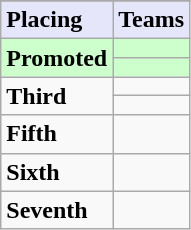<table class=wikitable>
<tr>
</tr>
<tr style="background: #E6E6FA;">
<td><strong>Placing</strong></td>
<td><strong>Teams</strong></td>
</tr>
<tr style="background: #ccffcc;">
<td rowspan="2"><strong>Promoted</strong></td>
<td><strong></strong></td>
</tr>
<tr style="background: #ccffcc;">
<td></td>
</tr>
<tr>
<td rowspan="2"><strong>Third</strong></td>
<td></td>
</tr>
<tr>
<td></td>
</tr>
<tr>
<td><strong>Fifth</strong></td>
<td></td>
</tr>
<tr>
<td><strong>Sixth</strong></td>
<td></td>
</tr>
<tr>
<td><strong>Seventh</strong></td>
<td></td>
</tr>
</table>
